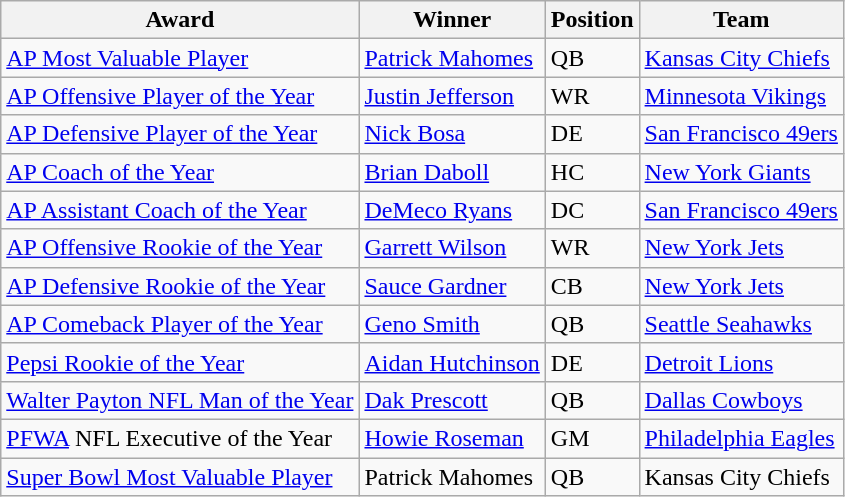<table class="wikitable">
<tr>
<th>Award</th>
<th>Winner</th>
<th>Position</th>
<th>Team</th>
</tr>
<tr>
<td><a href='#'>AP Most Valuable Player</a></td>
<td><a href='#'>Patrick Mahomes</a></td>
<td>QB</td>
<td><a href='#'>Kansas City Chiefs</a></td>
</tr>
<tr>
<td><a href='#'>AP Offensive Player of the Year</a></td>
<td><a href='#'>Justin Jefferson</a></td>
<td>WR</td>
<td><a href='#'>Minnesota Vikings</a></td>
</tr>
<tr>
<td><a href='#'>AP Defensive Player of the Year</a></td>
<td><a href='#'>Nick Bosa</a></td>
<td>DE</td>
<td><a href='#'>San Francisco 49ers</a></td>
</tr>
<tr>
<td><a href='#'>AP Coach of the Year</a></td>
<td><a href='#'>Brian Daboll</a></td>
<td>HC</td>
<td><a href='#'>New York Giants</a></td>
</tr>
<tr>
<td><a href='#'>AP Assistant Coach of the Year</a></td>
<td><a href='#'>DeMeco Ryans</a></td>
<td>DC</td>
<td><a href='#'>San Francisco 49ers</a></td>
</tr>
<tr>
<td><a href='#'>AP Offensive Rookie of the Year</a></td>
<td><a href='#'>Garrett Wilson</a></td>
<td>WR</td>
<td><a href='#'>New York Jets</a></td>
</tr>
<tr>
<td><a href='#'>AP Defensive Rookie of the Year</a></td>
<td><a href='#'>Sauce Gardner</a></td>
<td>CB</td>
<td><a href='#'>New York Jets</a></td>
</tr>
<tr>
<td><a href='#'>AP Comeback Player of the Year</a></td>
<td><a href='#'>Geno Smith</a></td>
<td>QB</td>
<td><a href='#'>Seattle Seahawks</a></td>
</tr>
<tr>
<td><a href='#'>Pepsi Rookie of the Year</a></td>
<td><a href='#'>Aidan Hutchinson</a></td>
<td>DE</td>
<td><a href='#'>Detroit Lions</a></td>
</tr>
<tr>
<td><a href='#'>Walter Payton NFL Man of the Year</a></td>
<td><a href='#'>Dak Prescott</a></td>
<td>QB</td>
<td><a href='#'>Dallas Cowboys</a></td>
</tr>
<tr>
<td><a href='#'>PFWA</a> NFL Executive of the Year</td>
<td><a href='#'>Howie Roseman</a></td>
<td>GM</td>
<td><a href='#'>Philadelphia Eagles</a></td>
</tr>
<tr>
<td><a href='#'>Super Bowl Most Valuable Player</a></td>
<td>Patrick Mahomes</td>
<td>QB</td>
<td>Kansas City Chiefs</td>
</tr>
</table>
